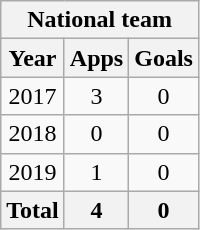<table class="wikitable" style="text-align:center">
<tr>
<th colspan=3>National team</th>
</tr>
<tr>
<th>Year</th>
<th>Apps</th>
<th>Goals</th>
</tr>
<tr>
<td>2017</td>
<td>3</td>
<td>0</td>
</tr>
<tr>
<td>2018</td>
<td>0</td>
<td>0</td>
</tr>
<tr>
<td>2019</td>
<td>1</td>
<td>0</td>
</tr>
<tr>
<th>Total</th>
<th>4</th>
<th>0</th>
</tr>
</table>
